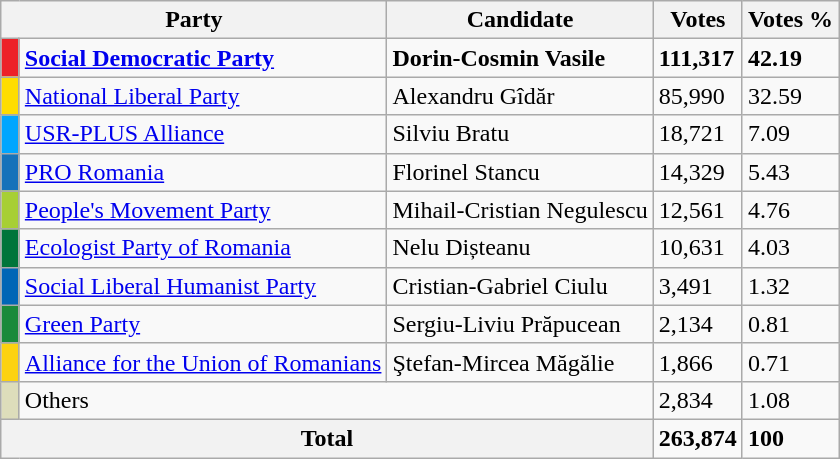<table class="wikitable">
<tr>
<th colspan="2">Party</th>
<th>Candidate</th>
<th>Votes</th>
<th>Votes %</th>
</tr>
<tr>
<td style="background:#ed2128;" width="5"></td>
<td><a href='#'><strong>Social Democratic Party</strong></a></td>
<td><strong>Dorin-Cosmin Vasile</strong></td>
<td><strong>111,317</strong></td>
<td><strong>42.19</strong></td>
</tr>
<tr>
<td style="background:#ffdd00;" width="5"></td>
<td><a href='#'>National Liberal Party</a></td>
<td>Alexandru Gîdăr</td>
<td>85,990</td>
<td>32.59</td>
</tr>
<tr>
<td style="background:#00a6ff;" width="5"></td>
<td><a href='#'>USR-PLUS Alliance</a></td>
<td>Silviu Bratu</td>
<td>18,721</td>
<td>7.09</td>
</tr>
<tr>
<td style="background:#1572ba;" width="5"></td>
<td><a href='#'>PRO Romania</a></td>
<td>Florinel Stancu</td>
<td>14,329</td>
<td>5.43</td>
</tr>
<tr>
<td style="background:#a7cf35;" width="5"></td>
<td><a href='#'>People's Movement Party</a></td>
<td>Mihail-Cristian Negulescu</td>
<td>12,561</td>
<td>4.76</td>
</tr>
<tr>
<td style="background:#00753A;" width="5"></td>
<td><a href='#'>Ecologist Party of Romania</a></td>
<td>Nelu Dișteanu</td>
<td>10,631</td>
<td>4.03</td>
</tr>
<tr>
<td style="background:#0066B6;" width="5"></td>
<td><a href='#'>Social Liberal Humanist Party</a></td>
<td>Cristian-Gabriel Ciulu</td>
<td>3,491</td>
<td>1.32</td>
</tr>
<tr>
<td style="background:#198a3a;" width="5"></td>
<td><a href='#'>Green Party</a></td>
<td>Sergiu-Liviu Prăpucean</td>
<td>2,134</td>
<td>0.81</td>
</tr>
<tr>
<td style="background:#FCD20F;" width="5"></td>
<td><a href='#'>Alliance for the Union of Romanians</a></td>
<td>Ştefan-Mircea Măgălie</td>
<td>1,866</td>
<td>0.71</td>
</tr>
<tr>
<td style="background:#DDDDBB;" width="5"></td>
<td colspan="2">Others</td>
<td>2,834</td>
<td>1.08</td>
</tr>
<tr>
<th colspan="3">Total</th>
<td><strong>263,874</strong></td>
<td><strong>100</strong></td>
</tr>
</table>
